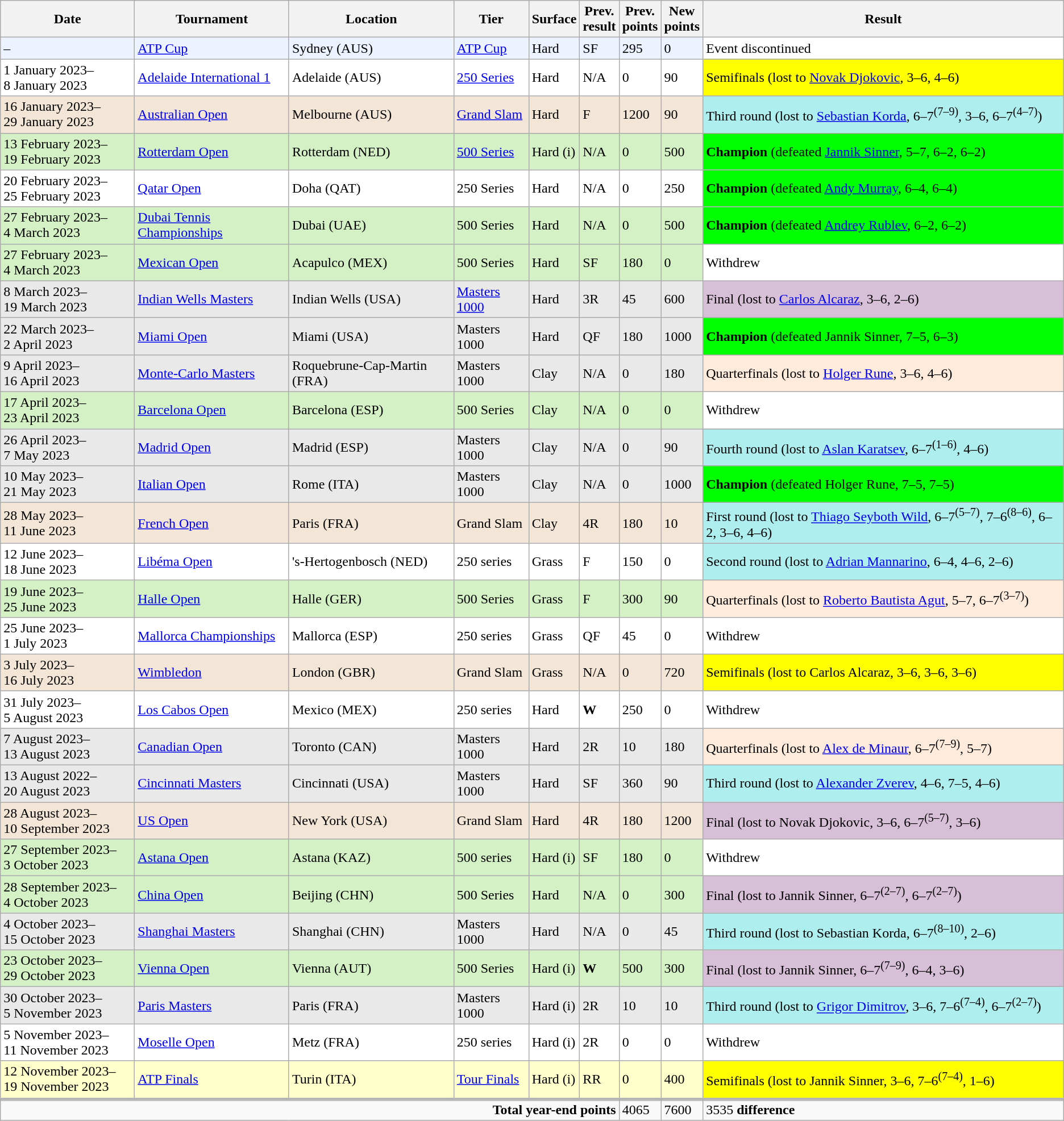<table class="wikitable" style="text-align:left">
<tr>
<th style="width:150px">Date</th>
<th>Tournament</th>
<th>Location</th>
<th>Tier</th>
<th>Surface</th>
<th>Prev.<br>result</th>
<th>Prev.<br>points</th>
<th>New<br>points</th>
<th>Result</th>
</tr>
<tr style="background:#ECF2FF;">
<td>–</td>
<td><a href='#'>ATP Cup</a></td>
<td>Sydney (AUS)</td>
<td><a href='#'>ATP Cup</a></td>
<td>Hard</td>
<td>SF</td>
<td>295</td>
<td>0</td>
<td style="background:white;">Event discontinued</td>
</tr>
<tr style="background:#FFFFFF;">
<td>1 January 2023–<br>8 January 2023</td>
<td><a href='#'>Adelaide International 1</a></td>
<td>Adelaide (AUS)</td>
<td><a href='#'>250 Series</a></td>
<td>Hard</td>
<td>N/A</td>
<td>0</td>
<td>90</td>
<td style="background:yellow;">Semifinals (lost to <a href='#'>Novak Djokovic</a>, 3–6, 4–6)</td>
</tr>
<tr style="background:#F3E6D7;">
<td>16 January 2023–<br>29 January 2023</td>
<td><a href='#'>Australian Open</a></td>
<td>Melbourne (AUS)</td>
<td><a href='#'>Grand Slam</a></td>
<td>Hard</td>
<td>F</td>
<td>1200</td>
<td>90</td>
<td style="background:#afeeee;">Third round (lost to <a href='#'>Sebastian Korda</a>, 6–7<sup>(7–9)</sup>, 3–6, 6–7<sup>(4–7)</sup>)</td>
</tr>
<tr style="background:#D4F1C5;">
<td>13 February 2023–<br>19 February 2023</td>
<td><a href='#'>Rotterdam Open</a></td>
<td>Rotterdam (NED)</td>
<td><a href='#'>500 Series</a></td>
<td>Hard (i)</td>
<td>N/A</td>
<td>0</td>
<td>500</td>
<td style="background:lime;"><strong>Champion</strong> (defeated <a href='#'>Jannik Sinner</a>, 5–7, 6–2, 6–2)</td>
</tr>
<tr style="background:#FFFFFF;">
<td>20 February 2023–<br>25 February 2023</td>
<td><a href='#'>Qatar Open</a></td>
<td>Doha (QAT)</td>
<td>250 Series</td>
<td>Hard</td>
<td>N/A</td>
<td>0</td>
<td>250</td>
<td style="background:lime;"><strong>Champion</strong> (defeated <a href='#'>Andy Murray</a>, 6–4, 6–4)</td>
</tr>
<tr style="background:#D4F1C5;">
<td>27 February 2023–<br>4 March 2023</td>
<td><a href='#'>Dubai Tennis Championships</a></td>
<td>Dubai (UAE)</td>
<td>500 Series</td>
<td>Hard</td>
<td>N/A</td>
<td>0</td>
<td>500</td>
<td style="background:lime;"><strong>Champion</strong> (defeated <a href='#'>Andrey Rublev</a>, 6–2, 6–2)</td>
</tr>
<tr style="background:#D4F1C5;">
<td>27 February 2023–<br>4 March 2023</td>
<td><a href='#'>Mexican Open</a></td>
<td>Acapulco (MEX)</td>
<td>500 Series</td>
<td>Hard</td>
<td>SF</td>
<td>180</td>
<td>0</td>
<td style="background:white;">Withdrew</td>
</tr>
<tr style="background:#E9E9E9;">
<td>8 March 2023–<br>19 March 2023</td>
<td><a href='#'>Indian Wells Masters</a></td>
<td>Indian Wells (USA)</td>
<td><a href='#'>Masters 1000</a></td>
<td>Hard</td>
<td>3R</td>
<td>45</td>
<td>600</td>
<td style="background:thistle">Final (lost to <a href='#'>Carlos Alcaraz</a>, 3–6, 2–6)</td>
</tr>
<tr style="background:#E9E9E9;">
<td>22 March 2023–<br>2 April 2023</td>
<td><a href='#'>Miami Open</a></td>
<td>Miami (USA)</td>
<td>Masters 1000</td>
<td>Hard</td>
<td>QF</td>
<td>180</td>
<td>1000</td>
<td style="background:lime;"><strong>Champion</strong> (defeated Jannik Sinner, 7–5, 6–3)</td>
</tr>
<tr style="background:#E9E9E9;">
<td>9 April 2023–<br>16 April 2023</td>
<td><a href='#'>Monte-Carlo Masters</a></td>
<td>Roquebrune-Cap-Martin (FRA)</td>
<td>Masters 1000</td>
<td>Clay</td>
<td>N/A</td>
<td>0</td>
<td>180</td>
<td style="background:#ffebdc;">Quarterfinals (lost to <a href='#'>Holger Rune</a>, 3–6, 4–6)</td>
</tr>
<tr style="background:#D4F1C5;">
<td>17 April 2023–<br>23 April 2023</td>
<td><a href='#'>Barcelona Open</a></td>
<td>Barcelona (ESP)</td>
<td>500 Series</td>
<td>Clay</td>
<td>N/A</td>
<td>0</td>
<td>0</td>
<td style="background:white;">Withdrew</td>
</tr>
<tr style="background:#E9E9E9;">
<td>26 April 2023–<br>7 May 2023</td>
<td><a href='#'>Madrid Open</a></td>
<td>Madrid (ESP)</td>
<td>Masters 1000</td>
<td>Clay</td>
<td>N/A</td>
<td>0</td>
<td>90</td>
<td style="background:#afeeee;">Fourth round (lost to <a href='#'>Aslan Karatsev</a>, 6–7<sup>(1–6)</sup>, 4–6)</td>
</tr>
<tr style="background:#e9e9e9;">
<td>10 May 2023–<br>21 May 2023</td>
<td><a href='#'>Italian Open</a></td>
<td>Rome (ITA)</td>
<td>Masters 1000</td>
<td>Clay</td>
<td>N/A</td>
<td>0</td>
<td>1000</td>
<td style="background:lime;"><strong>Champion</strong> (defeated Holger Rune, 7–5, 7–5)</td>
</tr>
<tr style="background:#F3E6D7;">
<td>28 May 2023–<br>11 June 2023</td>
<td><a href='#'>French Open</a></td>
<td>Paris (FRA)</td>
<td>Grand Slam</td>
<td>Clay</td>
<td>4R</td>
<td>180</td>
<td>10</td>
<td style="background:#afeeee;">First round (lost to <a href='#'>Thiago Seyboth Wild</a>, 6–7<sup>(5–7)</sup>, 7–6<sup>(8–6)</sup>, 6–2, 3–6, 4–6)</td>
</tr>
<tr style="background:#FFFFFF;">
<td>12 June 2023–<br>18 June 2023</td>
<td><a href='#'>Libéma Open</a></td>
<td>'s-Hertogenbosch (NED)</td>
<td>250 series</td>
<td>Grass</td>
<td>F</td>
<td>150</td>
<td>0</td>
<td style="background:#afeeee;">Second round (lost to <a href='#'>Adrian Mannarino</a>, 6–4, 4–6, 2–6)</td>
</tr>
<tr style="background:#D4F1C5;">
<td>19 June 2023–<br>25 June 2023</td>
<td><a href='#'>Halle Open</a></td>
<td>Halle (GER)</td>
<td>500 Series</td>
<td>Grass</td>
<td>F</td>
<td>300</td>
<td>90</td>
<td style="background:#ffebdc;">Quarterfinals (lost to <a href='#'>Roberto Bautista Agut</a>, 5–7, 6–7<sup>(3–7)</sup>)</td>
</tr>
<tr style="background:#FFFFFF;">
<td>25 June 2023–<br>1 July 2023</td>
<td><a href='#'>Mallorca Championships</a></td>
<td>Mallorca (ESP)</td>
<td>250 series</td>
<td>Grass</td>
<td>QF</td>
<td>45</td>
<td>0</td>
<td style="background:white;">Withdrew</td>
</tr>
<tr style="background:#F3E6D7;">
<td>3 July 2023–<br>16 July 2023</td>
<td><a href='#'>Wimbledon</a></td>
<td>London (GBR)</td>
<td>Grand Slam</td>
<td>Grass</td>
<td>N/A</td>
<td>0</td>
<td>720</td>
<td style="background:yellow;">Semifinals (lost to Carlos Alcaraz, 3–6, 3–6, 3–6)</td>
</tr>
<tr style="background:#FFFFFF;">
<td>31 July 2023–<br>5 August 2023</td>
<td><a href='#'>Los Cabos Open</a></td>
<td>Mexico (MEX)</td>
<td>250 series</td>
<td>Hard</td>
<td><strong>W</strong></td>
<td>250</td>
<td>0</td>
<td style="background:white;">Withdrew</td>
</tr>
<tr style="background:#E9E9E9;">
<td>7 August 2023–<br>13 August 2023</td>
<td><a href='#'>Canadian Open</a></td>
<td>Toronto (CAN)</td>
<td>Masters 1000</td>
<td>Hard</td>
<td>2R</td>
<td>10</td>
<td>180</td>
<td style="background:#ffebdc;">Quarterfinals (lost to <a href='#'>Alex de Minaur</a>, 6–7<sup>(7–9)</sup>, 5–7)</td>
</tr>
<tr style="background:#E9E9E9;">
<td>13 August 2022–<br>20 August 2023</td>
<td><a href='#'>Cincinnati Masters</a></td>
<td>Cincinnati (USA)</td>
<td>Masters 1000</td>
<td>Hard</td>
<td>SF</td>
<td>360</td>
<td>90</td>
<td style="background:#afeeee;">Third round (lost to <a href='#'>Alexander Zverev</a>, 4–6, 7–5, 4–6)</td>
</tr>
<tr style="background:#F3E6D7;">
<td>28 August 2023–<br>10 September 2023</td>
<td><a href='#'>US Open</a></td>
<td>New York (USA)</td>
<td>Grand Slam</td>
<td>Hard</td>
<td>4R</td>
<td>180</td>
<td>1200</td>
<td style="background:thistle;">Final (lost to Novak Djokovic, 3–6, 6–7<sup>(5–7)</sup>, 3–6)</td>
</tr>
<tr style="background:#D4F1C5;">
<td>27 September 2023–<br>3 October 2023</td>
<td><a href='#'>Astana Open</a></td>
<td>Astana (KAZ)</td>
<td>500 series</td>
<td>Hard (i)</td>
<td>SF</td>
<td>180</td>
<td>0</td>
<td style="background:white;">Withdrew</td>
</tr>
<tr style="background:#D4F1C5;">
<td>28 September 2023–<br>4 October 2023</td>
<td><a href='#'>China Open</a></td>
<td>Beijing (CHN)</td>
<td>500 Series</td>
<td>Hard</td>
<td>N/A</td>
<td>0</td>
<td>300</td>
<td style="background:thistle">Final (lost to Jannik Sinner, 6–7<sup>(2–7)</sup>, 6–7<sup>(2–7)</sup>)</td>
</tr>
<tr style="background:#E9E9E9;">
<td>4 October 2023–<br>15 October 2023</td>
<td><a href='#'>Shanghai Masters</a></td>
<td>Shanghai (CHN)</td>
<td>Masters 1000</td>
<td>Hard</td>
<td>N/A</td>
<td>0</td>
<td>45</td>
<td style="background:#afeeee;">Third round (lost to Sebastian Korda, 6–7<sup>(8–10)</sup>, 2–6)</td>
</tr>
<tr style="background:#D4F1C5;">
<td>23 October 2023–<br>29 October 2023</td>
<td><a href='#'>Vienna Open</a></td>
<td>Vienna (AUT)</td>
<td>500 Series</td>
<td>Hard (i)</td>
<td><strong>W</strong></td>
<td>500</td>
<td>300</td>
<td style="background:thistle">Final (lost to Jannik Sinner, 6–7<sup>(7–9)</sup>, 6–4, 3–6)</td>
</tr>
<tr style="background:#e9e9e9;">
<td>30 October 2023–<br>5 November 2023</td>
<td><a href='#'>Paris Masters</a></td>
<td>Paris (FRA)</td>
<td>Masters 1000</td>
<td>Hard (i)</td>
<td>2R</td>
<td>10</td>
<td>10</td>
<td style="background:#afeeee;">Third round (lost to <a href='#'>Grigor Dimitrov</a>, 3–6, 7–6<sup>(7–4)</sup>, 6–7<sup>(2–7)</sup>)</td>
</tr>
<tr style="background:#FFFFFF;">
<td>5 November 2023–<br>11 November 2023</td>
<td><a href='#'>Moselle Open</a></td>
<td>Metz (FRA)</td>
<td>250 series</td>
<td>Hard (i)</td>
<td>2R</td>
<td>0</td>
<td>0</td>
<td style="background:white;">Withdrew</td>
</tr>
<tr style="background:#ffc;">
<td>12 November 2023–<br>19 November 2023</td>
<td><a href='#'>ATP Finals</a></td>
<td>Turin (ITA)</td>
<td><a href='#'>Tour Finals</a></td>
<td>Hard (i)</td>
<td>RR</td>
<td>0</td>
<td>400</td>
<td style="background:yellow;">Semifinals (lost to Jannik Sinner, 3–6, 7–6<sup>(7–4)</sup>, 1–6)</td>
</tr>
<tr style="border-top:4px solid silver;">
</tr>
<tr>
<td colspan=6 align=right><strong>Total year-end points</strong></td>
<td>4065</td>
<td>7600</td>
<td> 3535 <strong>difference</strong></td>
</tr>
</table>
